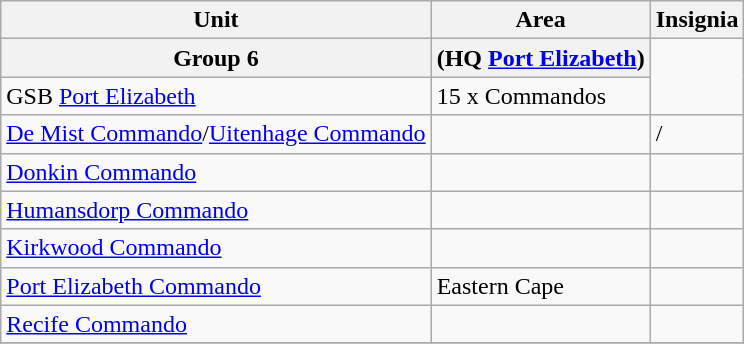<table class="wikitable">
<tr>
<th>Unit</th>
<th>Area</th>
<th>Insignia</th>
</tr>
<tr>
<th>Group 6</th>
<th>(HQ <a href='#'>Port Elizabeth</a>)</th>
</tr>
<tr>
<td>GSB  <a href='#'>Port Elizabeth</a></td>
<td>15 x Commandos</td>
</tr>
<tr>
<td><a href='#'>De Mist Commando</a>/<a href='#'>Uitenhage Commando</a></td>
<td></td>
<td>/ </td>
</tr>
<tr>
<td><a href='#'>Donkin Commando</a></td>
<td></td>
<td></td>
</tr>
<tr>
<td><a href='#'>Humansdorp Commando</a></td>
<td></td>
<td></td>
</tr>
<tr>
<td><a href='#'>Kirkwood Commando</a></td>
<td></td>
<td></td>
</tr>
<tr>
<td><a href='#'>Port Elizabeth Commando</a></td>
<td>Eastern Cape</td>
<td></td>
</tr>
<tr>
<td><a href='#'>Recife Commando</a></td>
<td></td>
<td></td>
</tr>
<tr>
</tr>
</table>
